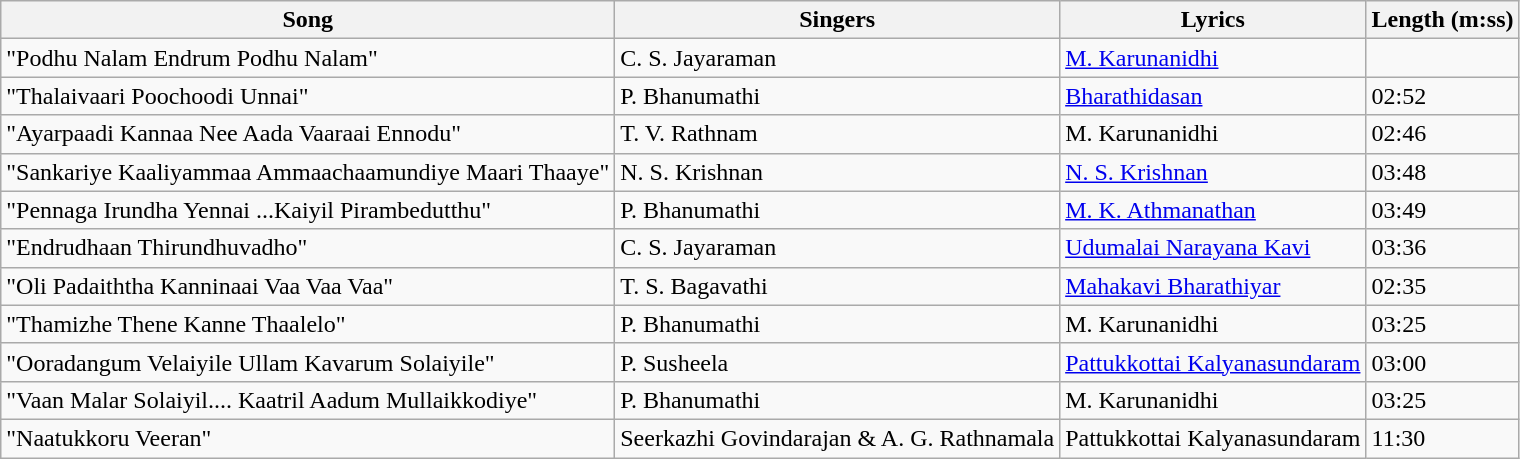<table class="wikitable">
<tr>
<th>Song</th>
<th>Singers</th>
<th>Lyrics</th>
<th>Length (m:ss)</th>
</tr>
<tr>
<td>"Podhu Nalam Endrum Podhu Nalam"</td>
<td>C. S. Jayaraman</td>
<td><a href='#'>M. Karunanidhi</a></td>
<td></td>
</tr>
<tr>
<td>"Thalaivaari Poochoodi Unnai"</td>
<td>P. Bhanumathi</td>
<td><a href='#'>Bharathidasan</a></td>
<td>02:52</td>
</tr>
<tr>
<td>"Ayarpaadi Kannaa Nee Aada Vaaraai Ennodu"</td>
<td>T. V. Rathnam</td>
<td>M. Karunanidhi</td>
<td>02:46</td>
</tr>
<tr>
<td>"Sankariye Kaaliyammaa Ammaachaamundiye Maari Thaaye"</td>
<td>N. S. Krishnan</td>
<td><a href='#'>N. S. Krishnan</a></td>
<td>03:48</td>
</tr>
<tr>
<td>"Pennaga Irundha Yennai ...Kaiyil Pirambedutthu"</td>
<td>P. Bhanumathi</td>
<td><a href='#'>M. K. Athmanathan</a></td>
<td>03:49</td>
</tr>
<tr>
<td>"Endrudhaan Thirundhuvadho"</td>
<td>C. S. Jayaraman</td>
<td><a href='#'>Udumalai Narayana Kavi</a></td>
<td>03:36</td>
</tr>
<tr>
<td>"Oli Padaiththa Kanninaai Vaa Vaa Vaa"</td>
<td>T. S. Bagavathi</td>
<td><a href='#'>Mahakavi Bharathiyar</a></td>
<td>02:35</td>
</tr>
<tr>
<td>"Thamizhe Thene Kanne Thaalelo"</td>
<td>P. Bhanumathi</td>
<td>M. Karunanidhi</td>
<td>03:25</td>
</tr>
<tr>
<td>"Ooradangum Velaiyile Ullam Kavarum Solaiyile"</td>
<td>P. Susheela</td>
<td><a href='#'>Pattukkottai Kalyanasundaram</a></td>
<td>03:00</td>
</tr>
<tr>
<td>"Vaan Malar Solaiyil.... Kaatril Aadum Mullaikkodiye"</td>
<td>P. Bhanumathi</td>
<td>M. Karunanidhi</td>
<td>03:25</td>
</tr>
<tr>
<td>"Naatukkoru Veeran"</td>
<td>Seerkazhi Govindarajan & A. G. Rathnamala</td>
<td>Pattukkottai Kalyanasundaram</td>
<td>11:30</td>
</tr>
</table>
